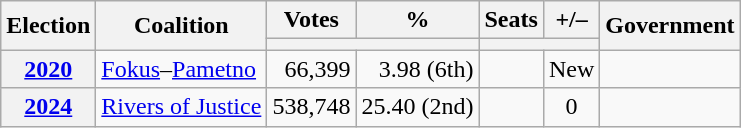<table class="wikitable" style="text-align:right;">
<tr>
<th rowspan=2>Election</th>
<th rowspan=2>Coalition</th>
<th>Votes</th>
<th>%</th>
<th>Seats</th>
<th>+/–</th>
<th rowspan=2>Government</th>
</tr>
<tr>
<th colspan=2></th>
<th colspan=2></th>
</tr>
<tr>
<th><a href='#'>2020</a></th>
<td align=left><a href='#'>Fokus</a>–<a href='#'>Pametno</a></td>
<td>66,399</td>
<td>3.98 (6th)</td>
<td></td>
<td>New</td>
<td></td>
</tr>
<tr>
<th><a href='#'>2024</a></th>
<td align=left><a href='#'>Rivers of Justice</a></td>
<td align=right>538,748</td>
<td align=right>25.40 (2nd)</td>
<td></td>
<td align=center> 0</td>
<td></td>
</tr>
</table>
